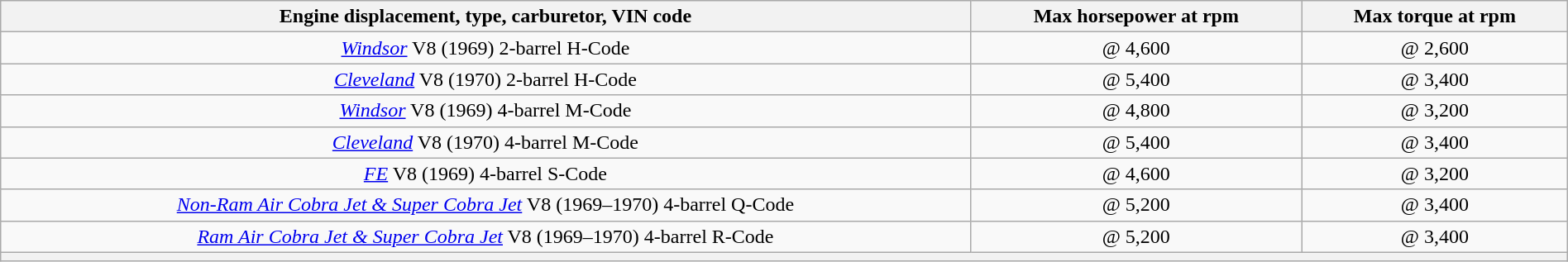<table class="wikitable" style="text-align:center; width:100%;">
<tr>
<th>Engine displacement, type, carburetor, VIN code</th>
<th>Max horsepower at rpm</th>
<th>Max torque at rpm</th>
</tr>
<tr>
<td> <em><a href='#'>Windsor</a></em> V8 (1969) 2-barrel H-Code</td>
<td> @ 4,600</td>
<td> @ 2,600</td>
</tr>
<tr>
<td> <em><a href='#'>Cleveland</a></em> V8 (1970) 2-barrel H-Code</td>
<td> @ 5,400</td>
<td> @ 3,400</td>
</tr>
<tr>
<td> <em><a href='#'>Windsor</a></em> V8 (1969) 4-barrel M-Code</td>
<td> @ 4,800</td>
<td> @ 3,200</td>
</tr>
<tr>
<td> <em><a href='#'>Cleveland</a></em> V8 (1970) 4-barrel M-Code</td>
<td> @ 5,400</td>
<td> @ 3,400</td>
</tr>
<tr>
<td> <em><a href='#'>FE</a></em> V8 (1969) 4-barrel S-Code</td>
<td> @ 4,600</td>
<td> @ 3,200</td>
</tr>
<tr>
<td> <em><a href='#'>Non-Ram Air Cobra Jet & Super Cobra Jet</a></em> V8 (1969–1970) 4-barrel Q-Code</td>
<td> @ 5,200</td>
<td> @ 3,400</td>
</tr>
<tr>
<td> <em><a href='#'>Ram Air Cobra Jet & Super Cobra Jet</a></em> V8 (1969–1970) 4-barrel R-Code</td>
<td> @ 5,200</td>
<td> @ 3,400</td>
</tr>
<tr>
<th colspan=3></th>
</tr>
</table>
